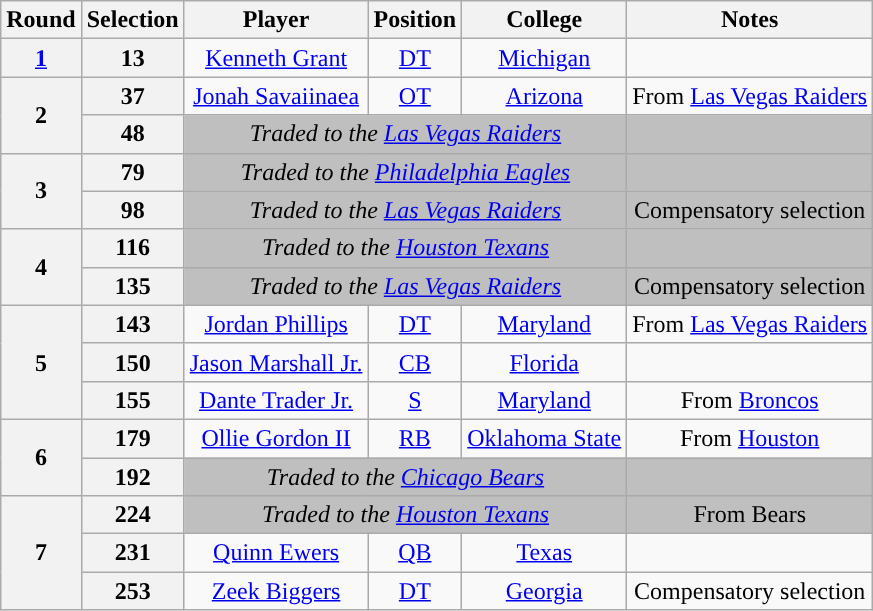<table class="wikitable" style="text-align:center">
<tr>
<th>Round</th>
<th>Selection</th>
<th>Player</th>
<th>Position</th>
<th>College</th>
<th>Notes</th>
</tr>
<tr>
<th><a href='#'>1</a></th>
<th>13</th>
<td><a href='#'>Kenneth Grant</a></td>
<td><a href='#'>DT</a></td>
<td><a href='#'>Michigan</a></td>
<td></td>
</tr>
<tr>
<th rowspan="2">2</th>
<th>37</th>
<td><a href='#'>Jonah Savaiinaea</a></td>
<td><a href='#'>OT</a></td>
<td><a href='#'>Arizona</a></td>
<td>From <a href='#'>Las Vegas Raiders</a></td>
</tr>
<tr>
<th>48</th>
<td colspan=3 style="background:#BFBFBF"><em>Traded to the <a href='#'>Las Vegas Raiders</a></em></td>
<td style="background:#BFBFBF"></td>
</tr>
<tr>
<th rowspan="2">3</th>
<th>79</th>
<td colspan=3 style="background:#BFBFBF"><em>Traded to the <a href='#'>Philadelphia Eagles</a></em></td>
<td style="background:#BFBFBF"></td>
</tr>
<tr>
<th>98</th>
<td colspan=3 style="background:#BFBFBF"><em>Traded to the <a href='#'>Las Vegas Raiders</a></em></td>
<td style="background:#BFBFBF">Compensatory selection</td>
</tr>
<tr>
<th rowspan="2">4</th>
<th>116</th>
<td colspan=3 style="background:#BFBFBF"><em>Traded to the <a href='#'>Houston Texans</a></em></td>
<td style="background:#BFBFBF"></td>
</tr>
<tr>
<th>135</th>
<td colspan=3 style="background:#BFBFBF"><em>Traded to the <a href='#'>Las Vegas Raiders</a></em></td>
<td style="background:#BFBFBF">Compensatory selection</td>
</tr>
<tr>
<th rowspan="3">5</th>
<th>143</th>
<td><a href='#'>Jordan Phillips</a></td>
<td><a href='#'>DT</a></td>
<td><a href='#'>Maryland</a></td>
<td>From <a href='#'>Las Vegas Raiders</a></td>
</tr>
<tr>
<th>150</th>
<td><a href='#'>Jason Marshall Jr.</a></td>
<td><a href='#'>CB</a></td>
<td><a href='#'>Florida</a></td>
<td></td>
</tr>
<tr>
<th>155</th>
<td><a href='#'>Dante Trader Jr.</a></td>
<td><a href='#'>S</a></td>
<td><a href='#'>Maryland</a></td>
<td>From <a href='#'>Broncos</a></td>
</tr>
<tr>
<th rowspan="2">6</th>
<th>179</th>
<td><a href='#'>Ollie Gordon II</a></td>
<td><a href='#'>RB</a></td>
<td><a href='#'>Oklahoma State</a></td>
<td>From <a href='#'>Houston</a></td>
</tr>
<tr>
<th>192</th>
<td colspan=3 style="background:#BFBFBF"><em>Traded to the <a href='#'>Chicago Bears</a></em></td>
<td style="background:#BFBFBF"></td>
</tr>
<tr>
<th rowspan="3">7</th>
<th>224</th>
<td colspan=3 style="background:#BFBFBF"><em>Traded to the <a href='#'>Houston Texans</a></em></td>
<td style="background:#BFBFBF">From Bears</td>
</tr>
<tr>
<th>231</th>
<td><a href='#'>Quinn Ewers</a></td>
<td><a href='#'>QB</a></td>
<td><a href='#'>Texas</a></td>
<td></td>
</tr>
<tr>
<th>253</th>
<td><a href='#'>Zeek Biggers</a></td>
<td><a href='#'>DT</a></td>
<td><a href='#'>Georgia</a></td>
<td>Compensatory selection</td>
</tr>
</table>
